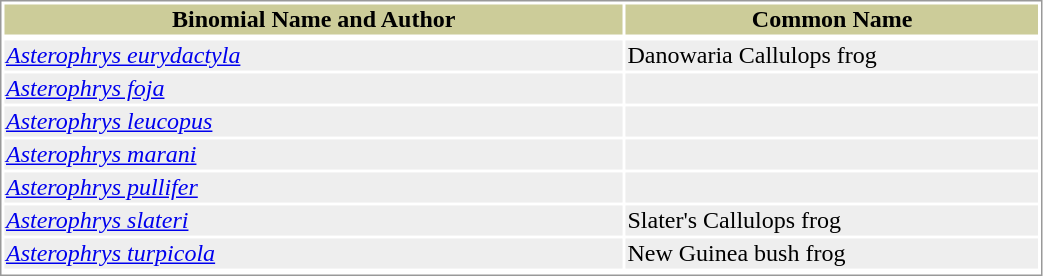<table style="text-align:left; border:1px solid #999999; width: 55%">
<tr style="background:#CCCC99; text-align: center; ">
<th style="width: 60%; ">Binomial Name and Author</th>
<th style="width: 40%; ">Common Name</th>
</tr>
<tr>
</tr>
<tr style="background:#EEEEEE;">
<td><em><a href='#'>Asterophrys eurydactyla</a></em> </td>
<td>Danowaria Callulops frog</td>
</tr>
<tr style="background:#EEEEEE;">
<td><em><a href='#'>Asterophrys foja</a></em> </td>
<td></td>
</tr>
<tr style="background:#EEEEEE;">
<td><em><a href='#'>Asterophrys leucopus</a></em> </td>
<td></td>
</tr>
<tr style="background:#EEEEEE;">
<td><em><a href='#'>Asterophrys marani</a></em> </td>
<td></td>
</tr>
<tr style="background:#EEEEEE;">
<td><em><a href='#'>Asterophrys pullifer</a></em> </td>
<td></td>
</tr>
<tr style="background:#EEEEEE;">
<td><em><a href='#'>Asterophrys slateri</a></em> </td>
<td>Slater's Callulops frog</td>
</tr>
<tr style="background:#EEEEEE;">
<td><em><a href='#'>Asterophrys turpicola</a></em> </td>
<td>New Guinea bush frog</td>
</tr>
<tr>
</tr>
</table>
